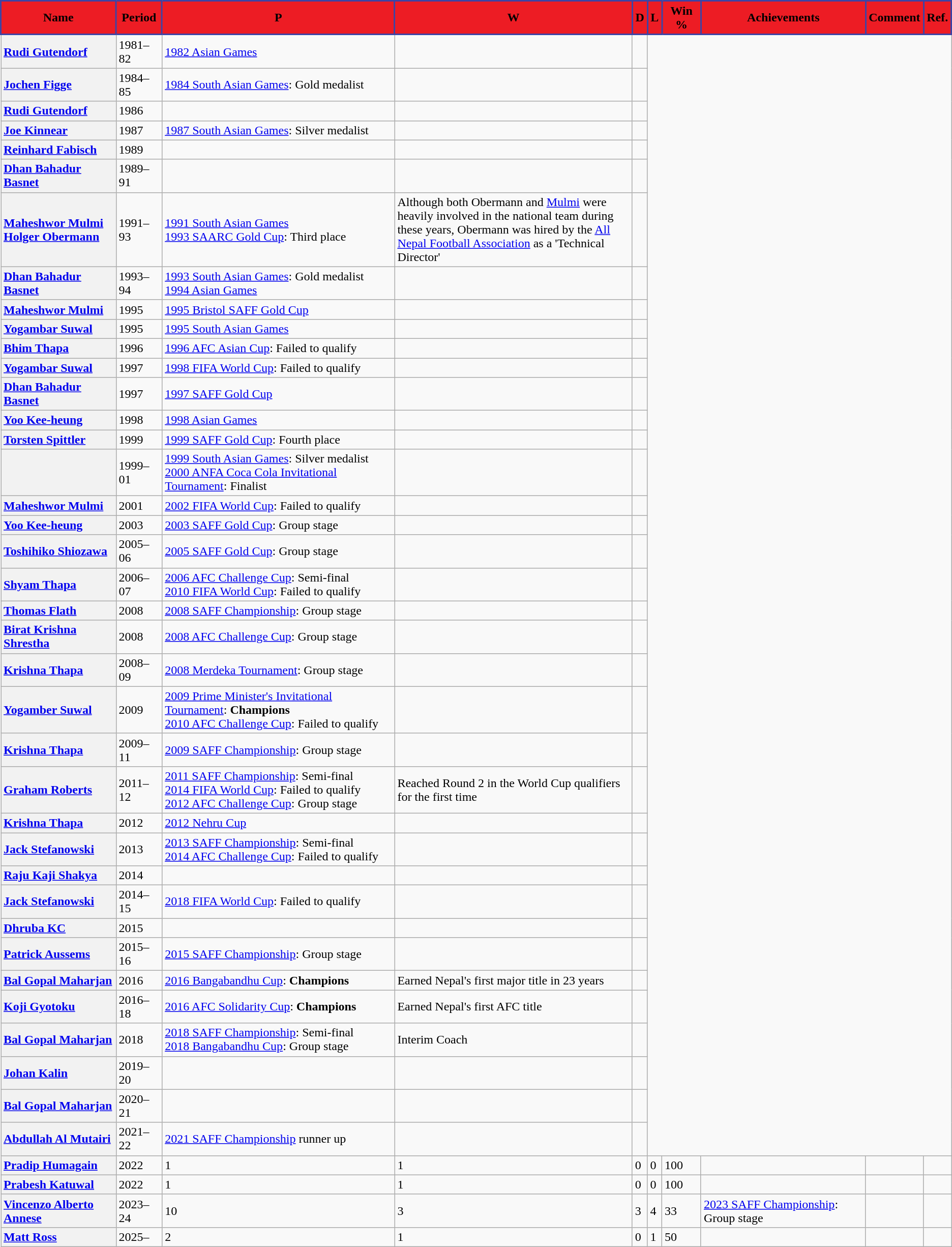<table class="wikitable">
<tr>
<th style="background:#ED1C24;border: 2px solid #3F43A4;"><span>Name</span></th>
<th style="background:#ED1C24;border: 2px solid #3F43A4;"><span>Period</span></th>
<th style="background:#ED1C24;border: 2px solid #3F43A4;"><span>P</span></th>
<th style="background:#ED1C24;border: 2px solid #3F43A4;"><span>W</span></th>
<th style="background:#ED1C24;border: 2px solid #3F43A4;"><span>D</span></th>
<th style="background:#ED1C24;border: 2px solid #3F43A4;"><span>L</span></th>
<th style="background:#ED1C24;border: 2px solid #3F43A4;"><span>Win %</span></th>
<th style="background:#ED1C24;border: 2px solid #3F43A4;"><span>Achievements</span></th>
<th style="background:#ED1C24;border: 2px solid #3F43A4;"><span>Comment</span></th>
<th style="background:#ED1C24;border: 2px solid #3F43A4;"><span>Ref.</span></th>
</tr>
<tr>
<th scope="row" style="text-align: left;"> <a href='#'>Rudi Gutendorf</a></th>
<td>1981–82<br></td>
<td style="text-align: left;"><a href='#'>1982 Asian Games</a></td>
<td></td>
<td></td>
</tr>
<tr>
<th scope="row" style="text-align: left;"> <a href='#'>Jochen Figge</a></th>
<td>1984–85<br></td>
<td style="text-align: left;"><a href='#'>1984 South Asian Games</a>: Gold medalist</td>
<td></td>
<td></td>
</tr>
<tr>
<th scope="row" style="text-align: left;"> <a href='#'>Rudi Gutendorf</a></th>
<td>1986<br></td>
<td style="text-align: left;"></td>
<td></td>
<td></td>
</tr>
<tr>
<th scope="row" style="text-align: left;"> <a href='#'>Joe Kinnear</a></th>
<td>1987<br></td>
<td style="text-align: left;"><a href='#'>1987 South Asian Games</a>: Silver medalist</td>
<td></td>
<td></td>
</tr>
<tr>
<th scope="row" style="text-align: left;"> <a href='#'>Reinhard Fabisch</a></th>
<td>1989<br></td>
<td style="text-align: left;"></td>
<td></td>
<td></td>
</tr>
<tr>
<th scope="row" style="text-align: left;"> <a href='#'>Dhan Bahadur Basnet</a></th>
<td>1989–91<br></td>
<td style="text-align: left;"></td>
<td></td>
<td></td>
</tr>
<tr>
<th scope="row" style="text-align: left;"> <a href='#'>Maheshwor Mulmi</a><br> <a href='#'>Holger Obermann</a></th>
<td>1991–93<br></td>
<td style="text-align: left;"><a href='#'>1991 South Asian Games</a><br><a href='#'>1993 SAARC Gold Cup</a>: Third place</td>
<td style="text-align: left; width:25%;">Although both Obermann and <a href='#'>Mulmi</a> were heavily involved in the national team during these years, Obermann was hired by the <a href='#'>All Nepal Football Association</a> as a 'Technical Director'</td>
<td></td>
</tr>
<tr>
<th scope="row" style="text-align: left;"> <a href='#'>Dhan Bahadur Basnet</a></th>
<td>1993–94<br></td>
<td style="text-align: left;"><a href='#'>1993 South Asian Games</a>:  Gold medalist<br><a href='#'>1994 Asian Games</a></td>
<td></td>
<td></td>
</tr>
<tr>
<th scope="row" style="text-align: left;"> <a href='#'>Maheshwor Mulmi</a></th>
<td>1995<br></td>
<td style="text-align: left;"><a href='#'>1995 Bristol SAFF Gold Cup</a></td>
<td></td>
<td></td>
</tr>
<tr>
<th scope="row" style="text-align: left;"> <a href='#'>Yogambar Suwal</a></th>
<td>1995<br></td>
<td style="text-align: left;"><a href='#'>1995 South Asian Games</a></td>
<td></td>
<td></td>
</tr>
<tr>
<th scope="row" style="text-align: left;"> <a href='#'>Bhim Thapa</a></th>
<td>1996<br></td>
<td style="text-align: left;"><a href='#'>1996 AFC Asian Cup</a>: Failed to qualify</td>
<td></td>
<td></td>
</tr>
<tr>
<th scope="row" style="text-align: left;"> <a href='#'>Yogambar Suwal</a></th>
<td>1997<br></td>
<td style="text-align: left;"><a href='#'>1998 FIFA World Cup</a>: Failed to qualify</td>
<td></td>
<td></td>
</tr>
<tr>
<th scope="row" style="text-align: left;"> <a href='#'>Dhan Bahadur Basnet</a></th>
<td>1997<br></td>
<td style="text-align: left;"><a href='#'>1997 SAFF Gold Cup</a></td>
<td></td>
<td></td>
</tr>
<tr>
<th scope="row" style="text-align: left;"> <a href='#'>Yoo Kee-heung</a></th>
<td>1998<br></td>
<td style="text-align: left;"><a href='#'>1998 Asian Games</a></td>
<td></td>
<td></td>
</tr>
<tr>
<th scope="row" style="text-align: left;"> <a href='#'>Torsten Spittler</a></th>
<td>1999<br></td>
<td style="text-align: left;"><a href='#'>1999 SAFF Gold Cup</a>: Fourth place</td>
<td></td>
<td></td>
</tr>
<tr>
<th scope="row" style="text-align: left;"></th>
<td>1999–01<br></td>
<td style="text-align: left;"><a href='#'>1999 South Asian Games</a>: Silver medalist<br><a href='#'>2000 ANFA Coca Cola Invitational Tournament</a>: Finalist</td>
<td></td>
<td></td>
</tr>
<tr>
<th scope="row" style="text-align: left;"> <a href='#'>Maheshwor Mulmi</a></th>
<td>2001<br></td>
<td style="text-align: left;"><a href='#'>2002 FIFA World Cup</a>: Failed to qualify</td>
<td></td>
<td></td>
</tr>
<tr>
<th scope="row" style="text-align: left;"> <a href='#'>Yoo Kee-heung</a></th>
<td>2003<br></td>
<td style="text-align: left;"><a href='#'>2003 SAFF Gold Cup</a>: Group stage</td>
<td></td>
<td></td>
</tr>
<tr>
<th scope="row" style="text-align: left;"> <a href='#'>Toshihiko Shiozawa</a></th>
<td>2005–06<br></td>
<td style="text-align: left;"><a href='#'>2005 SAFF Gold Cup</a>: Group stage</td>
<td></td>
<td></td>
</tr>
<tr>
<th scope="row" style="text-align: left;"> <a href='#'>Shyam Thapa</a></th>
<td>2006–07<br></td>
<td style="text-align: left;"><a href='#'>2006 AFC Challenge Cup</a>: Semi-final<br><a href='#'>2010 FIFA World Cup</a>: Failed to qualify</td>
<td></td>
<td></td>
</tr>
<tr>
<th scope="row" style="text-align: left;"> <a href='#'>Thomas Flath</a></th>
<td>2008<br></td>
<td style="text-align: left;"><a href='#'>2008 SAFF Championship</a>: Group stage</td>
<td></td>
<td></td>
</tr>
<tr>
<th scope="row" style="text-align: left;"> <a href='#'>Birat Krishna Shrestha</a></th>
<td>2008<br></td>
<td style="text-align: left;"><a href='#'>2008 AFC Challenge Cup</a>: Group stage</td>
<td></td>
<td></td>
</tr>
<tr>
<th scope="row" style="text-align: left;"> <a href='#'>Krishna Thapa</a></th>
<td>2008–09<br></td>
<td style="text-align: left;"><a href='#'>2008 Merdeka Tournament</a>: Group stage</td>
<td></td>
<td></td>
</tr>
<tr>
<th scope="row" style="text-align: left;"> <a href='#'>Yogamber Suwal</a></th>
<td>2009<br></td>
<td style="text-align: left;"><a href='#'>2009 Prime Minister's Invitational Tournament</a>: <strong>Champions</strong><br><a href='#'>2010 AFC Challenge Cup</a>: Failed to qualify</td>
<td></td>
<td></td>
</tr>
<tr>
<th scope="row" style="text-align: left;"> <a href='#'>Krishna Thapa</a></th>
<td>2009–11<br></td>
<td style="text-align: left;"><a href='#'>2009 SAFF Championship</a>: Group stage</td>
<td></td>
<td></td>
</tr>
<tr>
<th scope="row" style="text-align: left;"> <a href='#'>Graham Roberts</a></th>
<td>2011–12<br></td>
<td style="text-align: left;"><a href='#'>2011 SAFF Championship</a>: Semi-final<br><a href='#'>2014 FIFA World Cup</a>: Failed to qualify<br><a href='#'>2012 AFC Challenge Cup</a>: Group stage</td>
<td>Reached Round 2 in the World Cup qualifiers for the first time</td>
<td></td>
</tr>
<tr>
<th scope="row" style="text-align: left;"> <a href='#'>Krishna Thapa</a></th>
<td>2012<br></td>
<td style="text-align: left;"><a href='#'>2012 Nehru Cup</a></td>
<td></td>
<td></td>
</tr>
<tr>
<th scope="row" style="text-align: left;"> <a href='#'>Jack Stefanowski</a></th>
<td>2013<br></td>
<td style="text-align: left;"><a href='#'>2013 SAFF Championship</a>: Semi-final<br><a href='#'>2014 AFC Challenge Cup</a>: Failed to qualify</td>
<td></td>
<td></td>
</tr>
<tr>
<th scope="row" style="text-align: left;"> <a href='#'>Raju Kaji Shakya</a></th>
<td>2014<br></td>
<td></td>
<td></td>
<td></td>
</tr>
<tr>
<th scope="row" style="text-align: left;"> <a href='#'>Jack Stefanowski</a></th>
<td>2014–15<br></td>
<td style="text-align: left;"><a href='#'>2018 FIFA World Cup</a>: Failed to qualify</td>
<td></td>
<td></td>
</tr>
<tr>
<th scope="row" style="text-align: left;"> <a href='#'>Dhruba KC</a></th>
<td>2015<br></td>
<td></td>
<td></td>
<td></td>
</tr>
<tr>
<th scope="row" style="text-align: left;"> <a href='#'>Patrick Aussems</a></th>
<td>2015–16<br></td>
<td style="text-align: left;"><a href='#'>2015 SAFF Championship</a>: Group stage</td>
<td></td>
<td></td>
</tr>
<tr>
<th scope="row" style="text-align: left;"> <a href='#'>Bal Gopal Maharjan</a></th>
<td>2016<br></td>
<td style="text-align: left;"><a href='#'>2016 Bangabandhu Cup</a>: <strong>Champions</strong></td>
<td>Earned Nepal's first major title in 23 years</td>
<td></td>
</tr>
<tr>
<th scope="row" style="text-align: left;"> <a href='#'>Koji Gyotoku</a></th>
<td>2016–18<br></td>
<td style="text-align: left;"><a href='#'>2016 AFC Solidarity Cup</a>: <strong>Champions</strong></td>
<td>Earned Nepal's first AFC title</td>
<td></td>
</tr>
<tr>
<th scope="row" style="text-align: left;"> <a href='#'>Bal Gopal Maharjan</a></th>
<td>2018<br></td>
<td style="text-align: left;"><a href='#'>2018 SAFF Championship</a>: Semi-final<br><a href='#'>2018 Bangabandhu Cup</a>: Group stage</td>
<td>Interim Coach</td>
<td></td>
</tr>
<tr>
<th scope="row" style="text-align: left;"> <a href='#'>Johan Kalin</a></th>
<td>2019–20<br></td>
<td style="text-align: left;"></td>
<td></td>
<td></td>
</tr>
<tr>
<th scope="row" style="text-align: left;"> <a href='#'>Bal Gopal Maharjan</a></th>
<td>2020–21<br></td>
<td style="text-align: left;"></td>
<td></td>
<td></td>
</tr>
<tr>
<th scope="row" style="text-align: left;"> <a href='#'>Abdullah Al Mutairi</a></th>
<td>2021–22<br></td>
<td style="text-align: left;"><a href='#'>2021 SAFF Championship</a> runner up</td>
<td></td>
<td></td>
</tr>
<tr>
<th scope="row" style="text-align: left;"> <a href='#'>Pradip Humagain</a></th>
<td>2022</td>
<td>1</td>
<td>1</td>
<td>0</td>
<td>0</td>
<td>100</td>
<td></td>
<td></td>
<td></td>
</tr>
<tr>
<th scope="row" style="text-align: left;"> <a href='#'>Prabesh Katuwal</a></th>
<td>2022</td>
<td>1</td>
<td>1</td>
<td>0</td>
<td>0</td>
<td>100</td>
<td></td>
<td></td>
<td></td>
</tr>
<tr>
<th scope="row" style="text-align: left;"> <a href='#'>Vincenzo Alberto Annese</a></th>
<td>2023–24</td>
<td>10</td>
<td>3</td>
<td>3</td>
<td>4</td>
<td>33</td>
<td style="text-align: left;"><a href='#'>2023 SAFF Championship</a>: Group stage</td>
<td></td>
<td></td>
</tr>
<tr>
<th scope="row" style="text-align: left;"> <a href='#'>Matt Ross</a></th>
<td>2025–</td>
<td>2</td>
<td>1</td>
<td>0</td>
<td>1</td>
<td>50</td>
<td style="text-align: left;"></td>
<td></td>
<td></td>
</tr>
</table>
